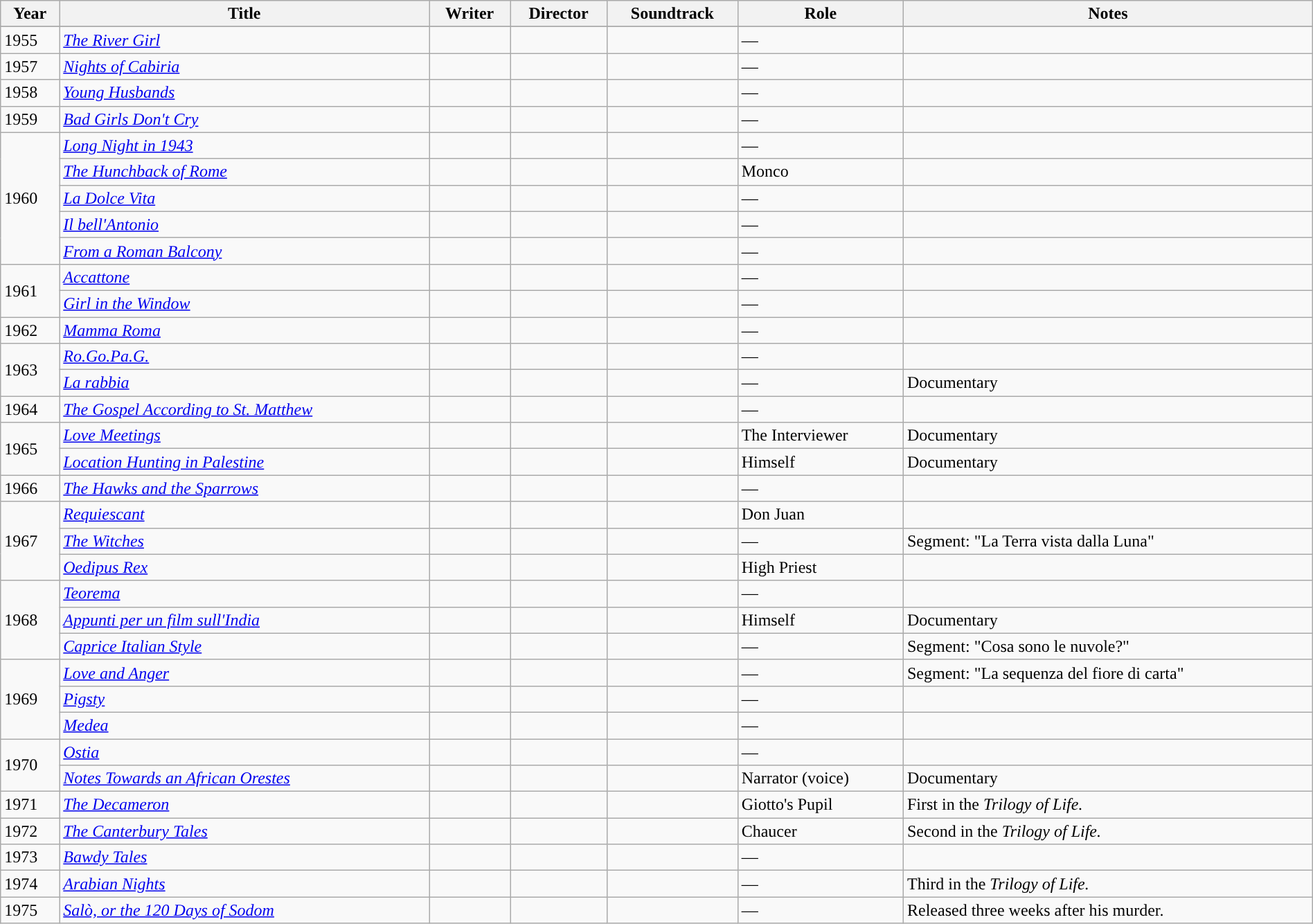<table class="wikitable plainrowheaders" style="margin-right:auto; margin-right:auto; width:100%;" style="text-align:center;">
<tr>
<th scope=col>Year</th>
<th scope=col>Title</th>
<th scope=col>Writer</th>
<th scope=col>Director</th>
<th scope=col>Soundtrack</th>
<th scope=col>Role</th>
<th scope=col>Notes</th>
</tr>
<tr>
</tr>
<tr>
</tr>
<tr>
<td>1955</td>
<td><em><a href='#'>The River Girl</a></em></td>
<td></td>
<td></td>
<td></td>
<td>—</td>
<td></td>
</tr>
<tr>
<td>1957</td>
<td><em><a href='#'>Nights of Cabiria</a></em></td>
<td></td>
<td></td>
<td></td>
<td>—</td>
<td></td>
</tr>
<tr>
<td>1958</td>
<td><em><a href='#'>Young Husbands</a></em></td>
<td></td>
<td></td>
<td></td>
<td>—</td>
<td></td>
</tr>
<tr>
<td>1959</td>
<td><em><a href='#'>Bad Girls Don't Cry</a></em></td>
<td></td>
<td></td>
<td></td>
<td>—</td>
<td></td>
</tr>
<tr>
<td rowspan="5">1960</td>
<td><em><a href='#'>Long Night in 1943</a></em></td>
<td></td>
<td></td>
<td></td>
<td>—</td>
<td></td>
</tr>
<tr>
<td><em><a href='#'>The Hunchback of Rome</a></em></td>
<td></td>
<td></td>
<td></td>
<td>Monco</td>
<td></td>
</tr>
<tr>
<td><em><a href='#'>La Dolce Vita</a></em></td>
<td></td>
<td></td>
<td></td>
<td>—</td>
<td></td>
</tr>
<tr>
<td><em><a href='#'>Il bell'Antonio</a></em></td>
<td></td>
<td></td>
<td></td>
<td>—</td>
<td></td>
</tr>
<tr>
<td><em><a href='#'>From a Roman Balcony</a></em></td>
<td></td>
<td></td>
<td></td>
<td>—</td>
<td></td>
</tr>
<tr>
<td rowspan="2">1961</td>
<td><em><a href='#'>Accattone</a></em></td>
<td></td>
<td></td>
<td></td>
<td>—</td>
<td></td>
</tr>
<tr>
<td><em><a href='#'>Girl in the Window</a></em></td>
<td></td>
<td></td>
<td></td>
<td>—</td>
<td></td>
</tr>
<tr>
<td>1962</td>
<td><em><a href='#'>Mamma Roma</a></em></td>
<td></td>
<td></td>
<td></td>
<td>—</td>
<td></td>
</tr>
<tr>
<td rowspan="2">1963</td>
<td><em><a href='#'>Ro.Go.Pa.G.</a></em></td>
<td></td>
<td></td>
<td></td>
<td>—</td>
<td></td>
</tr>
<tr>
<td><em><a href='#'>La rabbia</a></em></td>
<td></td>
<td></td>
<td></td>
<td>—</td>
<td>Documentary</td>
</tr>
<tr>
<td>1964</td>
<td><em><a href='#'>The Gospel According to St. Matthew</a></em></td>
<td></td>
<td></td>
<td></td>
<td>—</td>
<td></td>
</tr>
<tr>
<td rowspan="2">1965</td>
<td><em><a href='#'>Love Meetings</a></em></td>
<td></td>
<td></td>
<td></td>
<td>The Interviewer</td>
<td>Documentary</td>
</tr>
<tr>
<td><em><a href='#'>Location Hunting in Palestine</a></em></td>
<td></td>
<td></td>
<td></td>
<td>Himself</td>
<td>Documentary</td>
</tr>
<tr>
<td>1966</td>
<td><em><a href='#'>The Hawks and the Sparrows</a></em></td>
<td></td>
<td></td>
<td></td>
<td>—</td>
<td></td>
</tr>
<tr>
<td rowspan="3">1967</td>
<td><em><a href='#'>Requiescant</a></em></td>
<td></td>
<td></td>
<td></td>
<td>Don Juan</td>
<td></td>
</tr>
<tr>
<td><em><a href='#'>The Witches</a></em></td>
<td></td>
<td></td>
<td></td>
<td>—</td>
<td>Segment: "La Terra vista dalla Luna"</td>
</tr>
<tr>
<td><em><a href='#'>Oedipus Rex</a></em></td>
<td></td>
<td></td>
<td></td>
<td>High Priest</td>
<td></td>
</tr>
<tr>
<td rowspan="3">1968</td>
<td><em><a href='#'>Teorema</a></em></td>
<td></td>
<td></td>
<td></td>
<td>—</td>
<td></td>
</tr>
<tr>
<td><em><a href='#'>Appunti per un film sull'India</a></em></td>
<td></td>
<td></td>
<td></td>
<td>Himself</td>
<td>Documentary</td>
</tr>
<tr>
<td><em><a href='#'>Caprice Italian Style</a></em></td>
<td></td>
<td></td>
<td></td>
<td>—</td>
<td>Segment: "Cosa sono le nuvole?"</td>
</tr>
<tr>
<td rowspan="3">1969</td>
<td><em><a href='#'>Love and Anger</a></em></td>
<td></td>
<td></td>
<td></td>
<td>—</td>
<td>Segment: "La sequenza del fiore di carta"</td>
</tr>
<tr>
<td><em><a href='#'>Pigsty</a></em></td>
<td></td>
<td></td>
<td></td>
<td>—</td>
<td></td>
</tr>
<tr>
<td><em><a href='#'>Medea</a></em></td>
<td></td>
<td></td>
<td></td>
<td>—</td>
<td></td>
</tr>
<tr>
<td rowspan="2">1970</td>
<td><em><a href='#'>Ostia</a></em></td>
<td></td>
<td></td>
<td></td>
<td>—</td>
<td></td>
</tr>
<tr>
<td><em><a href='#'>Notes Towards an African Orestes</a></em></td>
<td></td>
<td></td>
<td></td>
<td>Narrator (voice)</td>
<td>Documentary</td>
</tr>
<tr>
<td>1971</td>
<td><em><a href='#'>The Decameron</a></em></td>
<td></td>
<td></td>
<td></td>
<td>Giotto's Pupil</td>
<td>First in the <em>Trilogy of Life.</em></td>
</tr>
<tr>
<td>1972</td>
<td><em><a href='#'>The Canterbury Tales</a></em></td>
<td></td>
<td></td>
<td></td>
<td>Chaucer</td>
<td>Second in the <em>Trilogy of Life.</em></td>
</tr>
<tr>
<td>1973</td>
<td><em><a href='#'>Bawdy Tales</a></em></td>
<td></td>
<td></td>
<td></td>
<td>—</td>
<td></td>
</tr>
<tr>
<td>1974</td>
<td><em><a href='#'>Arabian Nights</a></em></td>
<td></td>
<td></td>
<td></td>
<td>—</td>
<td>Third in the <em>Trilogy of Life.</em></td>
</tr>
<tr>
<td>1975</td>
<td><em><a href='#'>Salò, or the 120 Days of Sodom</a></em></td>
<td></td>
<td></td>
<td></td>
<td>—</td>
<td>Released three weeks after his murder.</td>
</tr>
</table>
